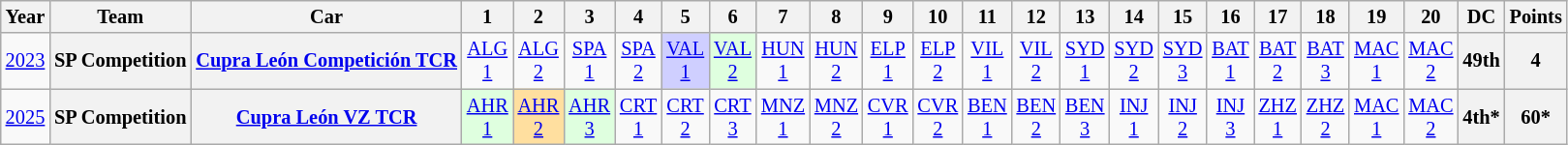<table class="wikitable" style="text-align:center; font-size:85%">
<tr>
<th>Year</th>
<th>Team</th>
<th>Car</th>
<th>1</th>
<th>2</th>
<th>3</th>
<th>4</th>
<th>5</th>
<th>6</th>
<th>7</th>
<th>8</th>
<th>9</th>
<th>10</th>
<th>11</th>
<th>12</th>
<th>13</th>
<th>14</th>
<th>15</th>
<th>16</th>
<th>17</th>
<th>18</th>
<th>19</th>
<th>20</th>
<th>DC</th>
<th>Points</th>
</tr>
<tr>
<td><a href='#'>2023</a></td>
<th>SP Competition</th>
<th><a href='#'>Cupra León Competición TCR</a></th>
<td><a href='#'>ALG<br>1</a></td>
<td><a href='#'>ALG<br>2</a></td>
<td><a href='#'>SPA<br>1</a></td>
<td><a href='#'>SPA<br>2</a></td>
<td style=background:#CFCFFF><a href='#'>VAL<br>1</a><br></td>
<td style=background:#DFFFDF><a href='#'>VAL<br>2</a><br></td>
<td><a href='#'>HUN<br>1</a></td>
<td><a href='#'>HUN<br>2</a></td>
<td><a href='#'>ELP<br>1</a></td>
<td><a href='#'>ELP<br>2</a></td>
<td><a href='#'>VIL<br>1</a></td>
<td><a href='#'>VIL<br>2</a></td>
<td><a href='#'>SYD<br>1</a></td>
<td><a href='#'>SYD<br>2</a></td>
<td><a href='#'>SYD<br>3</a></td>
<td><a href='#'>BAT<br>1</a></td>
<td><a href='#'>BAT<br>2</a></td>
<td><a href='#'>BAT<br>3</a></td>
<td><a href='#'>MAC<br>1</a></td>
<td><a href='#'>MAC<br>2</a></td>
<th>49th</th>
<th>4</th>
</tr>
<tr>
<td><a href='#'>2025</a></td>
<th>SP Competition</th>
<th><a href='#'>Cupra León VZ TCR</a></th>
<td style="background:#DFFFDF;"><a href='#'>AHR<br>1</a><br></td>
<td style="background:#FFDF9F;"><a href='#'>AHR<br>2</a><br></td>
<td style="background:#DFFFDF;"><a href='#'>AHR<br>3</a><br></td>
<td style="background:#;"><a href='#'>CRT<br>1</a><br></td>
<td style="background:#;"><a href='#'>CRT<br>2</a><br></td>
<td style="background:#;"><a href='#'>CRT<br>3</a><br></td>
<td style="background:#;"><a href='#'>MNZ<br>1</a><br></td>
<td style="background:#;"><a href='#'>MNZ<br>2</a><br></td>
<td style="background:#;"><a href='#'>CVR<br>1</a><br></td>
<td style="background:#;"><a href='#'>CVR<br>2</a><br></td>
<td style="background:#;"><a href='#'>BEN<br>1</a><br></td>
<td style="background:#;"><a href='#'>BEN<br>2</a><br></td>
<td style="background:#;"><a href='#'>BEN<br>3</a><br></td>
<td style="background:#;"><a href='#'>INJ<br>1</a><br></td>
<td style="background:#;"><a href='#'>INJ<br>2</a><br></td>
<td style="background:#;"><a href='#'>INJ<br>3</a><br></td>
<td style="background:#;"><a href='#'>ZHZ<br>1</a><br></td>
<td style="background:#;"><a href='#'>ZHZ<br>2</a><br></td>
<td style="background:#;"><a href='#'>MAC<br>1</a><br></td>
<td style="background:#;"><a href='#'>MAC<br>2</a><br></td>
<th>4th*</th>
<th>60*</th>
</tr>
</table>
